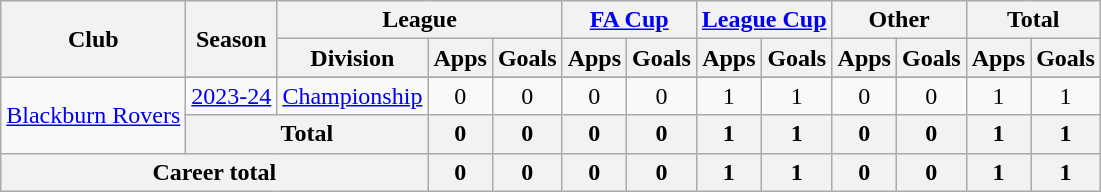<table class="wikitable" style="text-align: center">
<tr>
<th rowspan="2">Club</th>
<th rowspan="2">Season</th>
<th colspan="3">League</th>
<th colspan="2"><a href='#'>FA Cup</a></th>
<th colspan="2"><a href='#'>League Cup</a></th>
<th colspan="2">Other</th>
<th colspan="2">Total</th>
</tr>
<tr>
<th>Division</th>
<th>Apps</th>
<th>Goals</th>
<th>Apps</th>
<th>Goals</th>
<th>Apps</th>
<th>Goals</th>
<th>Apps</th>
<th>Goals</th>
<th>Apps</th>
<th>Goals</th>
</tr>
<tr>
<td rowspan="3"><a href='#'>Blackburn Rovers</a></td>
</tr>
<tr>
<td><a href='#'>2023-24</a></td>
<td rowspan="1"><a href='#'>Championship</a></td>
<td>0</td>
<td>0</td>
<td>0</td>
<td>0</td>
<td>1</td>
<td>1</td>
<td>0</td>
<td>0</td>
<td>1</td>
<td>1</td>
</tr>
<tr>
<th colspan="2">Total</th>
<th>0</th>
<th>0</th>
<th>0</th>
<th>0</th>
<th>1</th>
<th>1</th>
<th>0</th>
<th>0</th>
<th>1</th>
<th>1</th>
</tr>
<tr>
<th colspan="3">Career total</th>
<th>0</th>
<th>0</th>
<th>0</th>
<th>0</th>
<th>1</th>
<th>1</th>
<th>0</th>
<th>0</th>
<th>1</th>
<th>1</th>
</tr>
</table>
